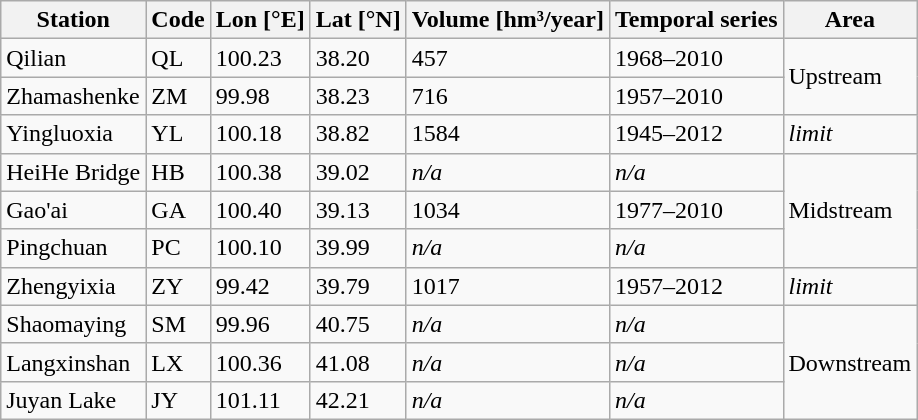<table class="wikitable">
<tr>
<th>Station</th>
<th>Code</th>
<th>Lon [°E]</th>
<th>Lat [°N]</th>
<th>Volume [hm³/year]</th>
<th>Temporal series</th>
<th>Area</th>
</tr>
<tr>
<td>Qilian</td>
<td>QL</td>
<td>100.23</td>
<td>38.20</td>
<td>457</td>
<td>1968–2010</td>
<td rowspan="2">Upstream</td>
</tr>
<tr>
<td>Zhamashenke</td>
<td>ZM</td>
<td>99.98</td>
<td>38.23</td>
<td>716</td>
<td>1957–2010</td>
</tr>
<tr>
<td>Yingluoxia</td>
<td>YL</td>
<td>100.18</td>
<td>38.82</td>
<td>1584</td>
<td>1945–2012</td>
<td><em>limit</em></td>
</tr>
<tr>
<td>HeiHe Bridge</td>
<td>HB</td>
<td>100.38</td>
<td>39.02</td>
<td><em>n/a</em></td>
<td><em>n/a</em></td>
<td rowspan="3">Midstream</td>
</tr>
<tr>
<td>Gao'ai</td>
<td>GA</td>
<td>100.40</td>
<td>39.13</td>
<td>1034</td>
<td>1977–2010</td>
</tr>
<tr>
<td>Pingchuan</td>
<td>PC</td>
<td>100.10</td>
<td>39.99</td>
<td><em>n/a</em></td>
<td><em>n/a</em></td>
</tr>
<tr>
<td>Zhengyixia</td>
<td>ZY</td>
<td>99.42</td>
<td>39.79</td>
<td>1017</td>
<td>1957–2012</td>
<td><em>limit</em></td>
</tr>
<tr>
<td>Shaomaying</td>
<td>SM</td>
<td>99.96</td>
<td>40.75</td>
<td><em>n/a</em></td>
<td><em>n/a</em></td>
<td rowspan="3">Downstream</td>
</tr>
<tr>
<td>Langxinshan</td>
<td>LX</td>
<td>100.36</td>
<td>41.08</td>
<td><em>n/a</em></td>
<td><em>n/a</em></td>
</tr>
<tr>
<td>Juyan Lake</td>
<td>JY</td>
<td>101.11</td>
<td>42.21</td>
<td><em>n/a</em></td>
<td><em>n/a</em></td>
</tr>
</table>
